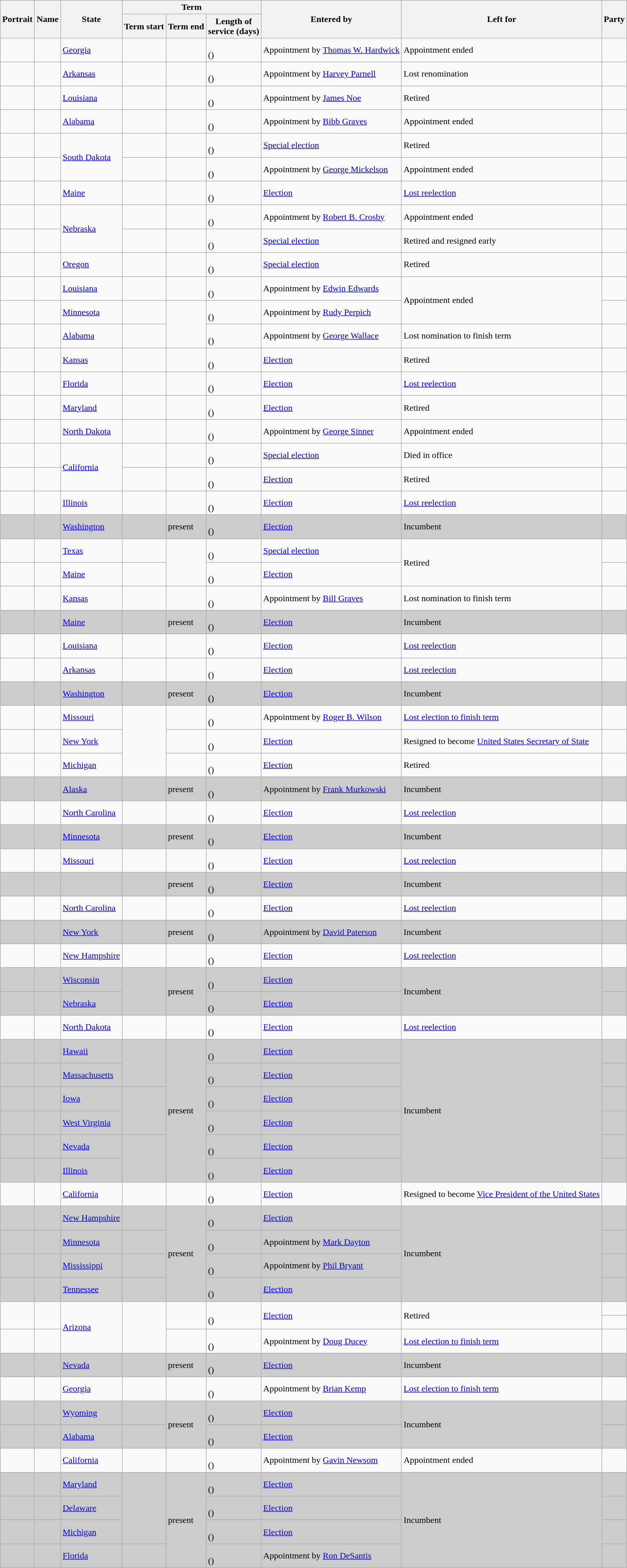<table class="wikitable sortable sticky-header-multi">
<tr>
<th rowspan=2>Portrait</th>
<th rowspan=2>Name<br></th>
<th rowspan=2>State</th>
<th colspan=3>Term</th>
<th rowspan=2>Entered by</th>
<th rowspan=2>Left for</th>
<th rowspan=2>Party</th>
</tr>
<tr>
<th>Term start</th>
<th>Term end</th>
<th>Length of<br>service (days)</th>
</tr>
<tr>
<td></td>
<td><br></td>
<td> <a href='#'>Georgia</a></td>
<td></td>
<td></td>
<td><br>()</td>
<td>Appointment by <a href='#'>Thomas W. Hardwick</a></td>
<td>Appointment ended</td>
<td></td>
</tr>
<tr>
<td></td>
<td><br></td>
<td> <a href='#'>Arkansas</a></td>
<td></td>
<td></td>
<td><br>()</td>
<td>Appointment by <a href='#'>Harvey Parnell</a></td>
<td>Lost renomination</td>
<td></td>
</tr>
<tr>
<td></td>
<td><br></td>
<td> <a href='#'>Louisiana</a></td>
<td></td>
<td></td>
<td><br>()</td>
<td>Appointment by <a href='#'>James Noe</a></td>
<td>Retired</td>
<td></td>
</tr>
<tr>
<td></td>
<td><br></td>
<td> <a href='#'>Alabama</a></td>
<td></td>
<td></td>
<td><br>()</td>
<td>Appointment by <a href='#'>Bibb Graves</a></td>
<td>Appointment ended</td>
<td></td>
</tr>
<tr>
<td></td>
<td><br></td>
<td rowspan=2> <a href='#'>South Dakota</a></td>
<td></td>
<td></td>
<td><br>()</td>
<td><a href='#'>Special election</a></td>
<td>Retired</td>
<td></td>
</tr>
<tr>
<td></td>
<td><br></td>
<td></td>
<td></td>
<td><br>()</td>
<td>Appointment by <a href='#'>George Mickelson</a></td>
<td>Appointment ended</td>
<td></td>
</tr>
<tr>
<td></td>
<td><br></td>
<td> <a href='#'>Maine</a></td>
<td></td>
<td></td>
<td><br>()</td>
<td><a href='#'>Election</a></td>
<td><a href='#'>Lost reelection</a></td>
<td></td>
</tr>
<tr>
<td></td>
<td><br></td>
<td rowspan=2> <a href='#'>Nebraska</a></td>
<td></td>
<td></td>
<td><br>()</td>
<td>Appointment by <a href='#'>Robert B. Crosby</a></td>
<td>Appointment ended</td>
<td></td>
</tr>
<tr>
<td></td>
<td><br></td>
<td></td>
<td></td>
<td><br>()</td>
<td><a href='#'>Special election</a></td>
<td>Retired and resigned early</td>
<td></td>
</tr>
<tr>
<td></td>
<td><br></td>
<td> <a href='#'>Oregon</a></td>
<td></td>
<td></td>
<td><br>()</td>
<td><a href='#'>Special election</a></td>
<td>Retired</td>
<td></td>
</tr>
<tr>
<td></td>
<td><br></td>
<td> <a href='#'>Louisiana</a></td>
<td></td>
<td></td>
<td><br>()</td>
<td>Appointment by <a href='#'>Edwin Edwards</a></td>
<td rowspan=2>Appointment ended</td>
<td></td>
</tr>
<tr>
<td></td>
<td><br></td>
<td> <a href='#'>Minnesota</a></td>
<td></td>
<td rowspan=2></td>
<td><br>()</td>
<td>Appointment by <a href='#'>Rudy Perpich</a></td>
<td></td>
</tr>
<tr>
<td></td>
<td><br></td>
<td> <a href='#'>Alabama</a></td>
<td></td>
<td><br>()</td>
<td>Appointment by <a href='#'>George Wallace</a></td>
<td>Lost nomination to finish term</td>
<td></td>
</tr>
<tr>
<td></td>
<td><br></td>
<td> <a href='#'>Kansas</a></td>
<td></td>
<td></td>
<td><br>()</td>
<td><a href='#'>Election</a></td>
<td>Retired</td>
<td></td>
</tr>
<tr>
<td></td>
<td><br></td>
<td> <a href='#'>Florida</a></td>
<td></td>
<td></td>
<td><br>()</td>
<td><a href='#'>Election</a></td>
<td><a href='#'>Lost reelection</a></td>
<td></td>
</tr>
<tr>
<td></td>
<td><br></td>
<td> <a href='#'>Maryland</a></td>
<td></td>
<td></td>
<td><br>()</td>
<td><a href='#'>Election</a></td>
<td>Retired</td>
<td></td>
</tr>
<tr>
<td></td>
<td><br></td>
<td> <a href='#'>North Dakota</a></td>
<td></td>
<td></td>
<td><br>()</td>
<td>Appointment by <a href='#'>George Sinner</a></td>
<td>Appointment ended</td>
<td></td>
</tr>
<tr>
<td></td>
<td><br></td>
<td rowspan=2> <a href='#'>California</a></td>
<td></td>
<td></td>
<td><br>()</td>
<td><a href='#'>Special election</a></td>
<td>Died in office</td>
<td></td>
</tr>
<tr>
<td></td>
<td><br></td>
<td></td>
<td></td>
<td><br>()</td>
<td><a href='#'>Election</a></td>
<td>Retired</td>
<td></td>
</tr>
<tr>
<td></td>
<td><br></td>
<td> <a href='#'>Illinois</a></td>
<td></td>
<td></td>
<td><br>()</td>
<td><a href='#'>Election</a></td>
<td><a href='#'>Lost reelection</a></td>
<td></td>
</tr>
<tr style="background:#ccc;">
<td></td>
<td><br></td>
<td> <a href='#'>Washington</a></td>
<td></td>
<td>present</td>
<td><br>()</td>
<td><a href='#'>Election</a></td>
<td>Incumbent</td>
<td></td>
</tr>
<tr>
<td></td>
<td><br></td>
<td> <a href='#'>Texas</a></td>
<td></td>
<td rowspan=2></td>
<td><br>()</td>
<td><a href='#'>Special election</a></td>
<td rowspan=2>Retired</td>
<td></td>
</tr>
<tr>
<td></td>
<td><br></td>
<td> <a href='#'>Maine</a></td>
<td></td>
<td><br>()</td>
<td><a href='#'>Election</a></td>
<td></td>
</tr>
<tr>
<td></td>
<td><br></td>
<td> <a href='#'>Kansas</a></td>
<td></td>
<td></td>
<td><br>()</td>
<td>Appointment by <a href='#'>Bill Graves</a></td>
<td>Lost nomination to finish term</td>
<td></td>
</tr>
<tr style="background:#ccc;">
<td></td>
<td><br></td>
<td> <a href='#'>Maine</a></td>
<td></td>
<td>present</td>
<td><br>()</td>
<td><a href='#'>Election</a></td>
<td>Incumbent</td>
<td></td>
</tr>
<tr>
<td></td>
<td><br></td>
<td> <a href='#'>Louisiana</a></td>
<td></td>
<td></td>
<td><br>()</td>
<td><a href='#'>Election</a></td>
<td><a href='#'>Lost reelection</a></td>
<td></td>
</tr>
<tr>
<td></td>
<td><br></td>
<td> <a href='#'>Arkansas</a></td>
<td></td>
<td></td>
<td><br>()</td>
<td><a href='#'>Election</a></td>
<td><a href='#'>Lost reelection</a></td>
<td></td>
</tr>
<tr style="background:#ccc;">
<td></td>
<td><br></td>
<td> <a href='#'>Washington</a></td>
<td></td>
<td>present</td>
<td><br>()</td>
<td><a href='#'>Election</a></td>
<td>Incumbent</td>
<td></td>
</tr>
<tr>
<td></td>
<td><br></td>
<td> <a href='#'>Missouri</a></td>
<td rowspan=3></td>
<td></td>
<td><br>()</td>
<td>Appointment by <a href='#'>Roger B. Wilson</a></td>
<td><a href='#'>Lost election to finish term</a></td>
<td></td>
</tr>
<tr>
<td></td>
<td><br></td>
<td> <a href='#'>New York</a></td>
<td></td>
<td><br>()</td>
<td><a href='#'>Election</a></td>
<td>Resigned to become <a href='#'>United States Secretary of State</a></td>
<td></td>
</tr>
<tr>
<td></td>
<td><br></td>
<td> <a href='#'>Michigan</a></td>
<td></td>
<td><br>()</td>
<td><a href='#'>Election</a></td>
<td>Retired</td>
<td></td>
</tr>
<tr style="background:#ccc;">
<td></td>
<td><br></td>
<td> <a href='#'>Alaska</a></td>
<td></td>
<td>present</td>
<td><br>()</td>
<td>Appointment by <a href='#'>Frank Murkowski</a></td>
<td>Incumbent</td>
<td></td>
</tr>
<tr>
<td></td>
<td><br></td>
<td> <a href='#'>North Carolina</a></td>
<td></td>
<td></td>
<td><br>()</td>
<td><a href='#'>Election</a></td>
<td><a href='#'>Lost reelection</a></td>
<td></td>
</tr>
<tr style="background:#ccc;">
<td></td>
<td><br></td>
<td> <a href='#'>Minnesota</a></td>
<td></td>
<td>present</td>
<td><br>()</td>
<td><a href='#'>Election</a></td>
<td>Incumbent</td>
<td></td>
</tr>
<tr>
<td></td>
<td><br></td>
<td> <a href='#'>Missouri</a></td>
<td></td>
<td></td>
<td><br>()</td>
<td><a href='#'>Election</a></td>
<td><a href='#'>Lost reelection</a></td>
<td></td>
</tr>
<tr style="background:#ccc;">
<td></td>
<td><br></td>
<td></td>
<td></td>
<td>present</td>
<td><br>()</td>
<td><a href='#'>Election</a></td>
<td>Incumbent</td>
<td></td>
</tr>
<tr>
<td></td>
<td><br></td>
<td> <a href='#'>North Carolina</a></td>
<td></td>
<td></td>
<td><br>()</td>
<td><a href='#'>Election</a></td>
<td><a href='#'>Lost reelection</a></td>
<td></td>
</tr>
<tr style="background:#ccc;">
<td></td>
<td><br></td>
<td> <a href='#'>New York</a></td>
<td></td>
<td>present</td>
<td><br>()</td>
<td>Appointment by <a href='#'>David Paterson</a></td>
<td>Incumbent</td>
<td></td>
</tr>
<tr>
<td></td>
<td><br></td>
<td> <a href='#'>New Hampshire</a></td>
<td></td>
<td></td>
<td><br>()</td>
<td><a href='#'>Election</a></td>
<td><a href='#'>Lost reelection</a></td>
<td></td>
</tr>
<tr style="background:#ccc;">
<td></td>
<td><br></td>
<td> <a href='#'>Wisconsin</a></td>
<td rowspan=2></td>
<td rowspan=2>present</td>
<td><br>()</td>
<td><a href='#'>Election</a></td>
<td rowspan=2>Incumbent</td>
<td></td>
</tr>
<tr style="background:#ccc;">
<td></td>
<td><br></td>
<td> <a href='#'>Nebraska</a></td>
<td><br>()</td>
<td><a href='#'>Election</a></td>
<td></td>
</tr>
<tr>
<td></td>
<td><br></td>
<td> <a href='#'>North Dakota</a></td>
<td></td>
<td></td>
<td><br>()</td>
<td><a href='#'>Election</a></td>
<td><a href='#'>Lost reelection</a></td>
<td></td>
</tr>
<tr style="background:#ccc;">
<td></td>
<td><br></td>
<td> <a href='#'>Hawaii</a></td>
<td rowspan=2></td>
<td rowspan=6>present</td>
<td><br>()</td>
<td><a href='#'>Election</a></td>
<td rowspan=6>Incumbent</td>
<td></td>
</tr>
<tr style="background:#ccc;">
<td></td>
<td><br></td>
<td> <a href='#'>Massachusetts</a></td>
<td><br>()</td>
<td><a href='#'>Election</a></td>
<td></td>
</tr>
<tr style="background:#ccc;">
<td></td>
<td><br></td>
<td> <a href='#'>Iowa</a></td>
<td rowspan=2></td>
<td><br>()</td>
<td><a href='#'>Election</a></td>
<td></td>
</tr>
<tr style="background:#ccc;">
<td></td>
<td><br></td>
<td> <a href='#'>West Virginia</a></td>
<td><br>()</td>
<td><a href='#'>Election</a></td>
<td></td>
</tr>
<tr style="background:#ccc;">
<td></td>
<td><br></td>
<td> <a href='#'>Nevada</a></td>
<td rowspan=2></td>
<td><br>()</td>
<td><a href='#'>Election</a></td>
<td></td>
</tr>
<tr style="background:#ccc;">
<td></td>
<td><br></td>
<td> <a href='#'>Illinois</a></td>
<td><br>()</td>
<td><a href='#'>Election</a></td>
<td></td>
</tr>
<tr>
<td></td>
<td><br></td>
<td> <a href='#'>California</a></td>
<td></td>
<td></td>
<td><br>()</td>
<td><a href='#'>Election</a></td>
<td>Resigned to become <a href='#'>Vice President of the United States</a></td>
<td></td>
</tr>
<tr style="background:#ccc;">
<td></td>
<td><br></td>
<td> <a href='#'>New Hampshire</a></td>
<td></td>
<td rowspan=4>present</td>
<td><br>()</td>
<td><a href='#'>Election</a></td>
<td rowspan=4>Incumbent</td>
<td></td>
</tr>
<tr style="background:#ccc;">
<td></td>
<td><br></td>
<td> <a href='#'>Minnesota</a></td>
<td></td>
<td><br>()</td>
<td>Appointment by <a href='#'>Mark Dayton</a></td>
<td></td>
</tr>
<tr style="background:#ccc;">
<td></td>
<td><br></td>
<td> <a href='#'>Mississippi</a></td>
<td></td>
<td><br>()</td>
<td>Appointment by <a href='#'>Phil Bryant</a></td>
<td></td>
</tr>
<tr style="background:#ccc;">
<td></td>
<td><br></td>
<td> <a href='#'>Tennessee</a></td>
<td></td>
<td><br>()</td>
<td><a href='#'>Election</a></td>
<td></td>
</tr>
<tr>
<td rowspan=2></td>
<td rowspan=2><br></td>
<td rowspan=3> <a href='#'>Arizona</a></td>
<td rowspan=3></td>
<td rowspan=2></td>
<td rowspan=2><br>()</td>
<td rowspan=2><a href='#'>Election</a></td>
<td rowspan=2>Retired</td>
<td><br></td>
</tr>
<tr>
<td><br></td>
</tr>
<tr>
<td></td>
<td><br></td>
<td></td>
<td><br>()</td>
<td>Appointment by <a href='#'>Doug Ducey</a></td>
<td><a href='#'>Lost election to finish term</a></td>
<td></td>
</tr>
<tr style="background:#ccc;">
<td></td>
<td><br></td>
<td> <a href='#'>Nevada</a></td>
<td></td>
<td>present</td>
<td><br>()</td>
<td><a href='#'>Election</a></td>
<td>Incumbent</td>
<td></td>
</tr>
<tr>
<td></td>
<td><br></td>
<td> <a href='#'>Georgia</a></td>
<td></td>
<td></td>
<td><br>()</td>
<td>Appointment by <a href='#'>Brian Kemp</a></td>
<td><a href='#'>Lost election to finish term</a></td>
<td></td>
</tr>
<tr style="background:#ccc;">
<td></td>
<td><br></td>
<td> <a href='#'>Wyoming</a></td>
<td></td>
<td rowspan=2>present</td>
<td><br>()</td>
<td><a href='#'>Election</a></td>
<td rowspan=2>Incumbent</td>
<td></td>
</tr>
<tr style="background:#ccc;">
<td></td>
<td><br></td>
<td> <a href='#'>Alabama</a></td>
<td></td>
<td><br>()</td>
<td><a href='#'>Election</a></td>
<td></td>
</tr>
<tr>
<td></td>
<td><br></td>
<td> <a href='#'>California</a></td>
<td></td>
<td></td>
<td><br>()</td>
<td>Appointment by <a href='#'>Gavin Newsom</a></td>
<td>Appointment ended</td>
<td></td>
</tr>
<tr style="background:#ccc;">
<td></td>
<td><br></td>
<td> <a href='#'>Maryland</a></td>
<td rowspan=3></td>
<td rowspan=4>present</td>
<td><br>()</td>
<td><a href='#'>Election</a></td>
<td rowspan=4>Incumbent</td>
<td></td>
</tr>
<tr style="background:#ccc;">
<td></td>
<td><br></td>
<td> <a href='#'>Delaware</a></td>
<td><br>()</td>
<td><a href='#'>Election</a></td>
<td></td>
</tr>
<tr style="background:#ccc;">
<td></td>
<td><br></td>
<td> <a href='#'>Michigan</a></td>
<td><br>()</td>
<td><a href='#'>Election</a></td>
<td></td>
</tr>
<tr style="background:#ccc;">
<td></td>
<td><br></td>
<td> <a href='#'>Florida</a></td>
<td rowspan=3></td>
<td><br>()</td>
<td>Appointment by <a href='#'>Ron DeSantis</a></td>
<td></td>
</tr>
</table>
